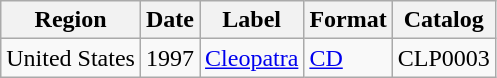<table class="wikitable">
<tr>
<th>Region</th>
<th>Date</th>
<th>Label</th>
<th>Format</th>
<th>Catalog</th>
</tr>
<tr>
<td>United States</td>
<td>1997</td>
<td><a href='#'>Cleopatra</a></td>
<td><a href='#'>CD</a></td>
<td>CLP0003</td>
</tr>
</table>
